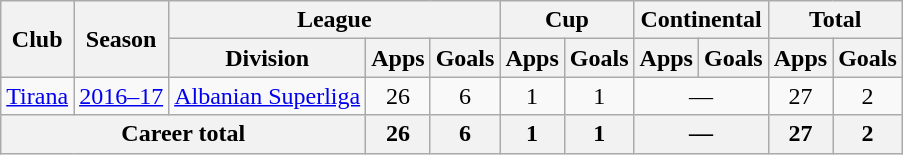<table class="wikitable" style="text-align:center">
<tr>
<th rowspan="2">Club</th>
<th rowspan="2">Season</th>
<th colspan="3">League</th>
<th colspan="2">Cup</th>
<th colspan="2">Continental</th>
<th colspan="2">Total</th>
</tr>
<tr>
<th>Division</th>
<th>Apps</th>
<th>Goals</th>
<th>Apps</th>
<th>Goals</th>
<th>Apps</th>
<th>Goals</th>
<th>Apps</th>
<th>Goals</th>
</tr>
<tr>
<td><a href='#'>Tirana</a></td>
<td><a href='#'>2016–17</a></td>
<td><a href='#'>Albanian Superliga</a></td>
<td>26</td>
<td>6</td>
<td>1</td>
<td>1</td>
<td colspan="2">—</td>
<td>27</td>
<td>2</td>
</tr>
<tr>
<th colspan="3">Career total</th>
<th>26</th>
<th>6</th>
<th>1</th>
<th>1</th>
<th colspan="2">—</th>
<th>27</th>
<th>2</th>
</tr>
</table>
